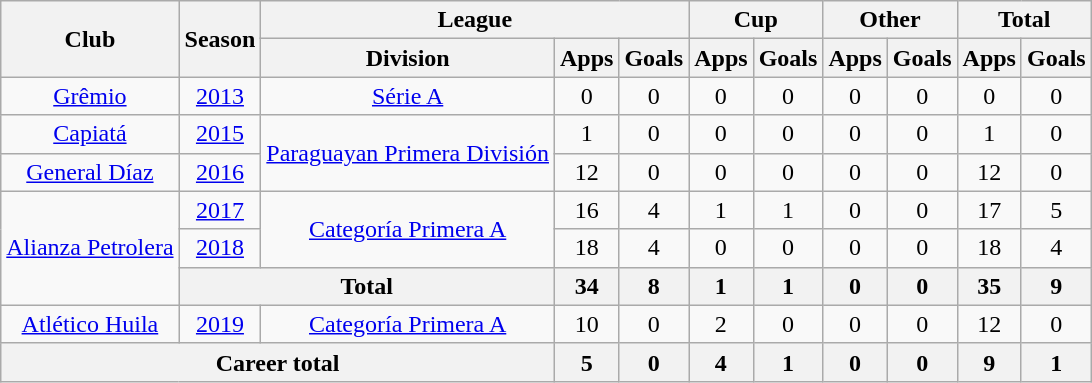<table class="wikitable" style="text-align: center">
<tr>
<th rowspan="2">Club</th>
<th rowspan="2">Season</th>
<th colspan="3">League</th>
<th colspan="2">Cup</th>
<th colspan="2">Other</th>
<th colspan="2">Total</th>
</tr>
<tr>
<th>Division</th>
<th>Apps</th>
<th>Goals</th>
<th>Apps</th>
<th>Goals</th>
<th>Apps</th>
<th>Goals</th>
<th>Apps</th>
<th>Goals</th>
</tr>
<tr>
<td><a href='#'>Grêmio</a></td>
<td><a href='#'>2013</a></td>
<td><a href='#'>Série A</a></td>
<td>0</td>
<td>0</td>
<td>0</td>
<td>0</td>
<td>0</td>
<td>0</td>
<td>0</td>
<td>0</td>
</tr>
<tr>
<td><a href='#'>Capiatá</a></td>
<td><a href='#'>2015</a></td>
<td rowspan="2"><a href='#'>Paraguayan Primera División</a></td>
<td>1</td>
<td>0</td>
<td>0</td>
<td>0</td>
<td>0</td>
<td>0</td>
<td>1</td>
<td>0</td>
</tr>
<tr>
<td><a href='#'>General Díaz</a></td>
<td><a href='#'>2016</a></td>
<td>12</td>
<td>0</td>
<td>0</td>
<td>0</td>
<td>0</td>
<td>0</td>
<td>12</td>
<td>0</td>
</tr>
<tr>
<td rowspan="3"><a href='#'>Alianza Petrolera</a></td>
<td><a href='#'>2017</a></td>
<td rowspan="2"><a href='#'>Categoría Primera A</a></td>
<td>16</td>
<td>4</td>
<td>1</td>
<td>1</td>
<td>0</td>
<td>0</td>
<td>17</td>
<td>5</td>
</tr>
<tr>
<td><a href='#'>2018</a></td>
<td>18</td>
<td>4</td>
<td>0</td>
<td>0</td>
<td>0</td>
<td>0</td>
<td>18</td>
<td>4</td>
</tr>
<tr>
<th colspan="2"><strong>Total</strong></th>
<th>34</th>
<th>8</th>
<th>1</th>
<th>1</th>
<th>0</th>
<th>0</th>
<th>35</th>
<th>9</th>
</tr>
<tr>
<td><a href='#'>Atlético Huila</a></td>
<td><a href='#'>2019</a></td>
<td><a href='#'>Categoría Primera A</a></td>
<td>10</td>
<td>0</td>
<td>2</td>
<td>0</td>
<td>0</td>
<td>0</td>
<td>12</td>
<td>0</td>
</tr>
<tr>
<th colspan="3"><strong>Career total</strong></th>
<th>5</th>
<th>0</th>
<th>4</th>
<th>1</th>
<th>0</th>
<th>0</th>
<th>9</th>
<th>1</th>
</tr>
</table>
